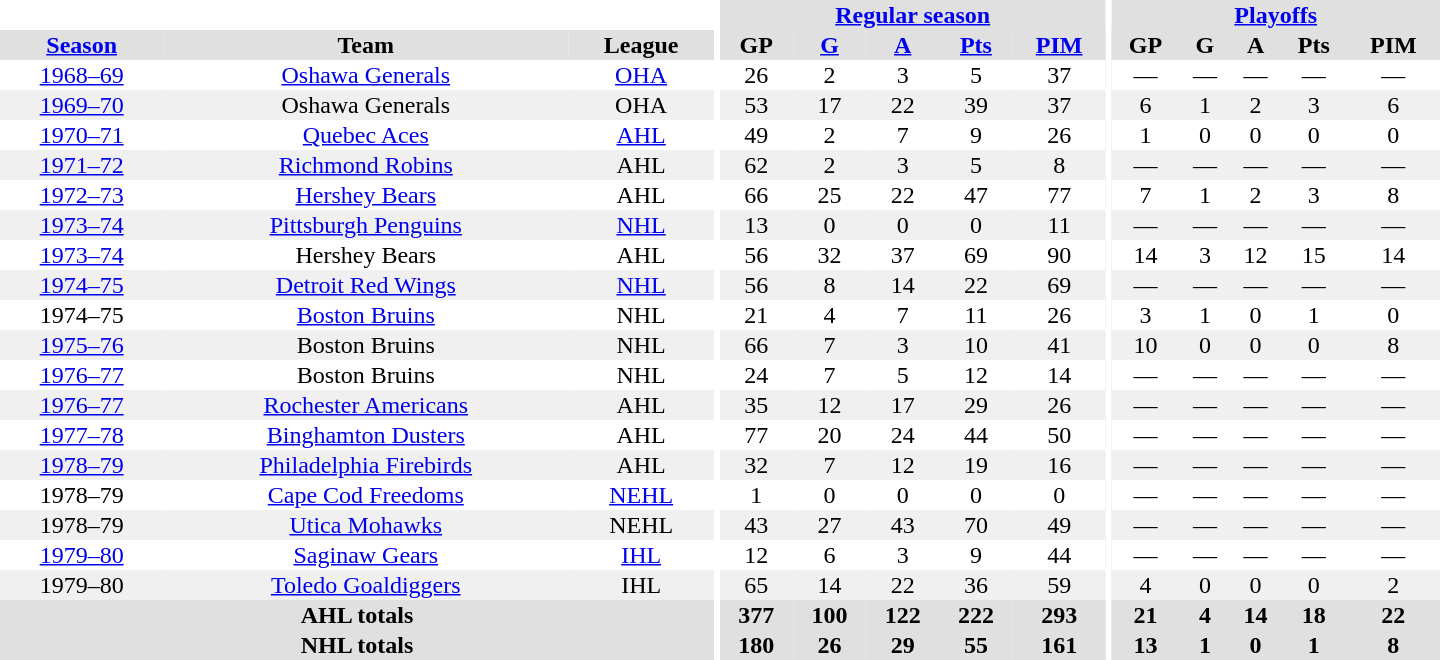<table border="0" cellpadding="1" cellspacing="0" style="text-align:center; width:60em">
<tr bgcolor="#e0e0e0">
<th colspan="3" bgcolor="#ffffff"></th>
<th rowspan="100" bgcolor="#ffffff"></th>
<th colspan="5"><a href='#'>Regular season</a></th>
<th rowspan="100" bgcolor="#ffffff"></th>
<th colspan="5"><a href='#'>Playoffs</a></th>
</tr>
<tr bgcolor="#e0e0e0">
<th><a href='#'>Season</a></th>
<th>Team</th>
<th>League</th>
<th>GP</th>
<th><a href='#'>G</a></th>
<th><a href='#'>A</a></th>
<th><a href='#'>Pts</a></th>
<th><a href='#'>PIM</a></th>
<th>GP</th>
<th>G</th>
<th>A</th>
<th>Pts</th>
<th>PIM</th>
</tr>
<tr>
<td><a href='#'>1968–69</a></td>
<td><a href='#'>Oshawa Generals</a></td>
<td><a href='#'>OHA</a></td>
<td>26</td>
<td>2</td>
<td>3</td>
<td>5</td>
<td>37</td>
<td>—</td>
<td>—</td>
<td>—</td>
<td>—</td>
<td>—</td>
</tr>
<tr bgcolor="#f0f0f0">
<td><a href='#'>1969–70</a></td>
<td>Oshawa Generals</td>
<td>OHA</td>
<td>53</td>
<td>17</td>
<td>22</td>
<td>39</td>
<td>37</td>
<td>6</td>
<td>1</td>
<td>2</td>
<td>3</td>
<td>6</td>
</tr>
<tr>
<td><a href='#'>1970–71</a></td>
<td><a href='#'>Quebec Aces</a></td>
<td><a href='#'>AHL</a></td>
<td>49</td>
<td>2</td>
<td>7</td>
<td>9</td>
<td>26</td>
<td>1</td>
<td>0</td>
<td>0</td>
<td>0</td>
<td>0</td>
</tr>
<tr bgcolor="#f0f0f0">
<td><a href='#'>1971–72</a></td>
<td><a href='#'>Richmond Robins</a></td>
<td>AHL</td>
<td>62</td>
<td>2</td>
<td>3</td>
<td>5</td>
<td>8</td>
<td>—</td>
<td>—</td>
<td>—</td>
<td>—</td>
<td>—</td>
</tr>
<tr>
<td><a href='#'>1972–73</a></td>
<td><a href='#'>Hershey Bears</a></td>
<td>AHL</td>
<td>66</td>
<td>25</td>
<td>22</td>
<td>47</td>
<td>77</td>
<td>7</td>
<td>1</td>
<td>2</td>
<td>3</td>
<td>8</td>
</tr>
<tr bgcolor="#f0f0f0">
<td><a href='#'>1973–74</a></td>
<td><a href='#'>Pittsburgh Penguins</a></td>
<td><a href='#'>NHL</a></td>
<td>13</td>
<td>0</td>
<td>0</td>
<td>0</td>
<td>11</td>
<td>—</td>
<td>—</td>
<td>—</td>
<td>—</td>
<td>—</td>
</tr>
<tr>
<td><a href='#'>1973–74</a></td>
<td>Hershey Bears</td>
<td>AHL</td>
<td>56</td>
<td>32</td>
<td>37</td>
<td>69</td>
<td>90</td>
<td>14</td>
<td>3</td>
<td>12</td>
<td>15</td>
<td>14</td>
</tr>
<tr bgcolor="#f0f0f0">
<td><a href='#'>1974–75</a></td>
<td><a href='#'>Detroit Red Wings</a></td>
<td><a href='#'>NHL</a></td>
<td>56</td>
<td>8</td>
<td>14</td>
<td>22</td>
<td>69</td>
<td>—</td>
<td>—</td>
<td>—</td>
<td>—</td>
<td>—</td>
</tr>
<tr>
<td>1974–75</td>
<td><a href='#'>Boston Bruins</a></td>
<td>NHL</td>
<td>21</td>
<td>4</td>
<td>7</td>
<td>11</td>
<td>26</td>
<td>3</td>
<td>1</td>
<td>0</td>
<td>1</td>
<td>0</td>
</tr>
<tr bgcolor="#f0f0f0">
<td><a href='#'>1975–76</a></td>
<td>Boston Bruins</td>
<td>NHL</td>
<td>66</td>
<td>7</td>
<td>3</td>
<td>10</td>
<td>41</td>
<td>10</td>
<td>0</td>
<td>0</td>
<td>0</td>
<td>8</td>
</tr>
<tr>
<td><a href='#'>1976–77</a></td>
<td>Boston Bruins</td>
<td>NHL</td>
<td>24</td>
<td>7</td>
<td>5</td>
<td>12</td>
<td>14</td>
<td>—</td>
<td>—</td>
<td>—</td>
<td>—</td>
<td>—</td>
</tr>
<tr bgcolor="#f0f0f0">
<td><a href='#'>1976–77</a></td>
<td><a href='#'>Rochester Americans</a></td>
<td>AHL</td>
<td>35</td>
<td>12</td>
<td>17</td>
<td>29</td>
<td>26</td>
<td>—</td>
<td>—</td>
<td>—</td>
<td>—</td>
<td>—</td>
</tr>
<tr>
<td><a href='#'>1977–78</a></td>
<td><a href='#'>Binghamton Dusters</a></td>
<td>AHL</td>
<td>77</td>
<td>20</td>
<td>24</td>
<td>44</td>
<td>50</td>
<td>—</td>
<td>—</td>
<td>—</td>
<td>—</td>
<td>—</td>
</tr>
<tr bgcolor="#f0f0f0">
<td><a href='#'>1978–79</a></td>
<td><a href='#'>Philadelphia Firebirds</a></td>
<td>AHL</td>
<td>32</td>
<td>7</td>
<td>12</td>
<td>19</td>
<td>16</td>
<td>—</td>
<td>—</td>
<td>—</td>
<td>—</td>
<td>—</td>
</tr>
<tr>
<td>1978–79</td>
<td><a href='#'>Cape Cod Freedoms</a></td>
<td><a href='#'>NEHL</a></td>
<td>1</td>
<td>0</td>
<td>0</td>
<td>0</td>
<td>0</td>
<td>—</td>
<td>—</td>
<td>—</td>
<td>—</td>
<td>—</td>
</tr>
<tr bgcolor="#f0f0f0">
<td>1978–79</td>
<td><a href='#'>Utica Mohawks</a></td>
<td>NEHL</td>
<td>43</td>
<td>27</td>
<td>43</td>
<td>70</td>
<td>49</td>
<td>—</td>
<td>—</td>
<td>—</td>
<td>—</td>
<td>—</td>
</tr>
<tr>
<td><a href='#'>1979–80</a></td>
<td><a href='#'>Saginaw Gears</a></td>
<td><a href='#'>IHL</a></td>
<td>12</td>
<td>6</td>
<td>3</td>
<td>9</td>
<td>44</td>
<td>—</td>
<td>—</td>
<td>—</td>
<td>—</td>
<td>—</td>
</tr>
<tr bgcolor="#f0f0f0">
<td>1979–80</td>
<td><a href='#'>Toledo Goaldiggers</a></td>
<td>IHL</td>
<td>65</td>
<td>14</td>
<td>22</td>
<td>36</td>
<td>59</td>
<td>4</td>
<td>0</td>
<td>0</td>
<td>0</td>
<td>2</td>
</tr>
<tr bgcolor="#e0e0e0">
<th colspan="3">AHL totals</th>
<th>377</th>
<th>100</th>
<th>122</th>
<th>222</th>
<th>293</th>
<th>21</th>
<th>4</th>
<th>14</th>
<th>18</th>
<th>22</th>
</tr>
<tr bgcolor="#e0e0e0">
<th colspan="3">NHL totals</th>
<th>180</th>
<th>26</th>
<th>29</th>
<th>55</th>
<th>161</th>
<th>13</th>
<th>1</th>
<th>0</th>
<th>1</th>
<th>8</th>
</tr>
</table>
